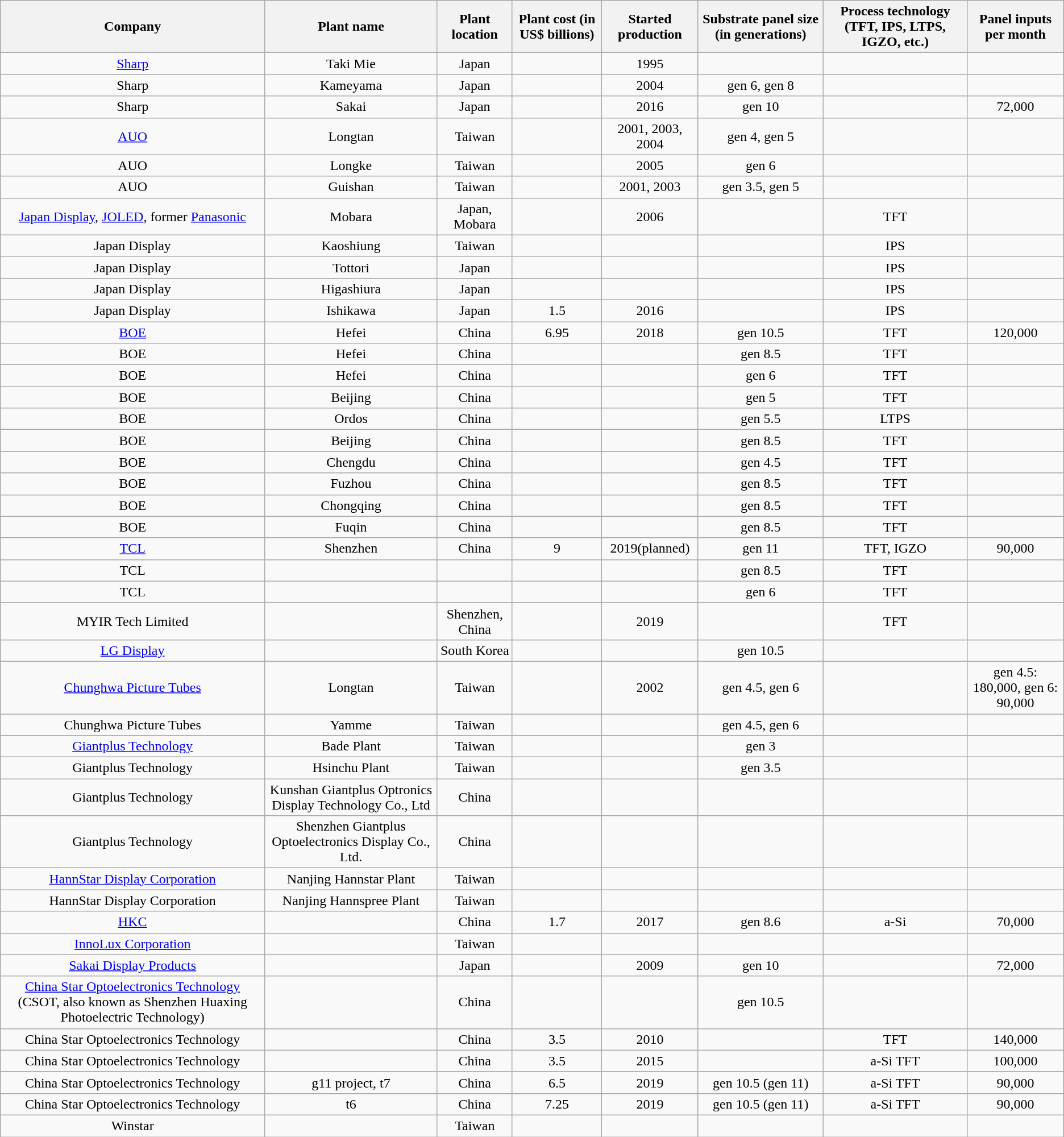<table class="wikitable sortable" style="text-align:center">
<tr>
<th>Company</th>
<th>Plant name</th>
<th>Plant location</th>
<th data-sort-type="number">Plant cost (in US$ billions)</th>
<th data-sort-type="number">Started production</th>
<th data-sort-type="number">Substrate panel size (in generations)</th>
<th data-sort-type="number">Process technology (TFT, IPS, LTPS, IGZO, etc.)</th>
<th data-sort-type="number">Panel inputs per month</th>
</tr>
<tr>
<td><a href='#'>Sharp</a></td>
<td>Taki Mie</td>
<td>Japan</td>
<td></td>
<td>1995</td>
<td></td>
<td></td>
<td></td>
</tr>
<tr>
<td>Sharp</td>
<td>Kameyama</td>
<td>Japan</td>
<td></td>
<td>2004</td>
<td>gen 6, gen 8</td>
<td></td>
<td></td>
</tr>
<tr>
<td>Sharp</td>
<td>Sakai</td>
<td>Japan</td>
<td></td>
<td>2016</td>
<td>gen 10</td>
<td></td>
<td>72,000</td>
</tr>
<tr>
<td><a href='#'>AUO</a></td>
<td>Longtan</td>
<td>Taiwan</td>
<td></td>
<td>2001, 2003, 2004</td>
<td>gen 4, gen 5</td>
<td></td>
<td></td>
</tr>
<tr>
<td>AUO</td>
<td>Longke</td>
<td>Taiwan</td>
<td></td>
<td>2005</td>
<td>gen 6</td>
<td></td>
<td></td>
</tr>
<tr>
<td>AUO</td>
<td>Guishan</td>
<td>Taiwan</td>
<td></td>
<td>2001, 2003</td>
<td>gen 3.5, gen 5</td>
<td></td>
<td></td>
</tr>
<tr>
<td><a href='#'>Japan Display</a>, <a href='#'>JOLED</a>, former <a href='#'>Panasonic</a></td>
<td>Mobara</td>
<td>Japan, Mobara</td>
<td></td>
<td>2006</td>
<td></td>
<td>TFT</td>
<td></td>
</tr>
<tr>
<td>Japan Display</td>
<td>Kaoshiung</td>
<td>Taiwan</td>
<td></td>
<td></td>
<td></td>
<td>IPS</td>
<td></td>
</tr>
<tr>
<td>Japan Display</td>
<td>Tottori</td>
<td>Japan</td>
<td></td>
<td></td>
<td></td>
<td>IPS</td>
<td></td>
</tr>
<tr>
<td>Japan Display</td>
<td>Higashiura</td>
<td>Japan</td>
<td></td>
<td></td>
<td></td>
<td>IPS</td>
<td></td>
</tr>
<tr>
<td>Japan Display</td>
<td>Ishikawa</td>
<td>Japan</td>
<td>1.5</td>
<td>2016</td>
<td></td>
<td>IPS</td>
<td></td>
</tr>
<tr>
<td><a href='#'>BOE</a></td>
<td>Hefei</td>
<td>China</td>
<td>6.95</td>
<td>2018</td>
<td>gen 10.5</td>
<td>TFT</td>
<td>120,000</td>
</tr>
<tr>
<td>BOE</td>
<td>Hefei</td>
<td>China</td>
<td></td>
<td></td>
<td>gen 8.5</td>
<td>TFT</td>
<td></td>
</tr>
<tr>
<td>BOE</td>
<td>Hefei</td>
<td>China</td>
<td></td>
<td></td>
<td>gen 6</td>
<td>TFT</td>
<td></td>
</tr>
<tr>
<td>BOE</td>
<td>Beijing</td>
<td>China</td>
<td></td>
<td></td>
<td>gen 5</td>
<td>TFT</td>
<td></td>
</tr>
<tr>
<td>BOE</td>
<td>Ordos</td>
<td>China</td>
<td></td>
<td></td>
<td>gen 5.5</td>
<td>LTPS</td>
<td></td>
</tr>
<tr>
<td>BOE</td>
<td>Beijing</td>
<td>China</td>
<td></td>
<td></td>
<td>gen 8.5</td>
<td>TFT</td>
<td></td>
</tr>
<tr>
<td>BOE</td>
<td>Chengdu</td>
<td>China</td>
<td></td>
<td></td>
<td>gen 4.5</td>
<td>TFT</td>
<td></td>
</tr>
<tr>
<td>BOE</td>
<td>Fuzhou</td>
<td>China</td>
<td></td>
<td></td>
<td>gen 8.5</td>
<td>TFT</td>
<td></td>
</tr>
<tr>
<td>BOE</td>
<td>Chongqing</td>
<td>China</td>
<td></td>
<td></td>
<td>gen 8.5</td>
<td>TFT</td>
<td></td>
</tr>
<tr>
<td>BOE</td>
<td>Fuqin</td>
<td>China</td>
<td></td>
<td></td>
<td>gen 8.5</td>
<td>TFT</td>
<td></td>
</tr>
<tr>
<td><a href='#'>TCL</a></td>
<td>Shenzhen</td>
<td>China</td>
<td>9</td>
<td>2019(planned)</td>
<td>gen 11</td>
<td>TFT, IGZO</td>
<td>90,000</td>
</tr>
<tr>
<td>TCL</td>
<td></td>
<td></td>
<td></td>
<td></td>
<td>gen 8.5</td>
<td>TFT</td>
<td></td>
</tr>
<tr>
<td>TCL</td>
<td></td>
<td></td>
<td></td>
<td></td>
<td>gen 6</td>
<td>TFT</td>
<td></td>
</tr>
<tr>
<td>MYIR Tech Limited</td>
<td></td>
<td>Shenzhen, China</td>
<td></td>
<td>2019</td>
<td></td>
<td>TFT</td>
<td></td>
</tr>
<tr>
<td><a href='#'>LG Display</a></td>
<td></td>
<td>South Korea</td>
<td></td>
<td></td>
<td>gen 10.5</td>
<td></td>
<td></td>
</tr>
<tr>
<td><a href='#'>Chunghwa Picture Tubes</a></td>
<td>Longtan</td>
<td>Taiwan</td>
<td></td>
<td>2002</td>
<td>gen 4.5, gen 6</td>
<td></td>
<td>gen 4.5: 180,000, gen 6: 90,000</td>
</tr>
<tr>
<td>Chunghwa Picture Tubes</td>
<td>Yamme</td>
<td>Taiwan</td>
<td></td>
<td></td>
<td>gen 4.5, gen 6</td>
<td></td>
<td></td>
</tr>
<tr>
<td><a href='#'>Giantplus Technology</a></td>
<td>Bade Plant</td>
<td>Taiwan</td>
<td></td>
<td></td>
<td>gen 3</td>
<td></td>
<td></td>
</tr>
<tr>
<td>Giantplus Technology</td>
<td>Hsinchu Plant</td>
<td>Taiwan</td>
<td></td>
<td></td>
<td>gen 3.5</td>
<td></td>
<td></td>
</tr>
<tr>
<td>Giantplus Technology</td>
<td>Kunshan Giantplus Optronics Display Technology Co., Ltd</td>
<td>China</td>
<td></td>
<td></td>
<td></td>
<td></td>
<td></td>
</tr>
<tr>
<td>Giantplus Technology</td>
<td>Shenzhen Giantplus Optoelectronics Display Co., Ltd.</td>
<td>China</td>
<td></td>
<td></td>
<td></td>
<td></td>
<td></td>
</tr>
<tr>
<td><a href='#'>HannStar Display Corporation</a></td>
<td>Nanjing Hannstar Plant</td>
<td>Taiwan</td>
<td></td>
<td></td>
<td></td>
<td></td>
<td></td>
</tr>
<tr>
<td>HannStar Display Corporation</td>
<td>Nanjing Hannspree Plant</td>
<td>Taiwan</td>
<td></td>
<td></td>
<td></td>
<td></td>
<td></td>
</tr>
<tr>
<td><a href='#'>HKC</a></td>
<td></td>
<td>China</td>
<td>1.7</td>
<td>2017</td>
<td>gen 8.6</td>
<td>a-Si</td>
<td>70,000</td>
</tr>
<tr>
<td><a href='#'>InnoLux Corporation</a></td>
<td></td>
<td>Taiwan</td>
<td></td>
<td></td>
<td></td>
<td></td>
<td></td>
</tr>
<tr>
<td><a href='#'>Sakai Display Products</a></td>
<td></td>
<td>Japan</td>
<td></td>
<td>2009</td>
<td>gen 10</td>
<td></td>
<td>72,000</td>
</tr>
<tr>
<td><a href='#'>China Star Optoelectronics Technology</a> (CSOT, also known as Shenzhen Huaxing Photoelectric Technology)</td>
<td></td>
<td>China</td>
<td></td>
<td></td>
<td>gen 10.5</td>
<td></td>
<td></td>
</tr>
<tr>
<td>China Star Optoelectronics Technology</td>
<td></td>
<td>China</td>
<td>3.5</td>
<td>2010</td>
<td></td>
<td>TFT</td>
<td>140,000</td>
</tr>
<tr>
<td>China Star Optoelectronics Technology</td>
<td></td>
<td>China</td>
<td>3.5</td>
<td>2015</td>
<td></td>
<td>a-Si TFT</td>
<td>100,000</td>
</tr>
<tr>
<td>China Star Optoelectronics Technology</td>
<td>g11 project, t7</td>
<td>China</td>
<td>6.5</td>
<td>2019</td>
<td>gen 10.5 (gen 11)</td>
<td>a-Si TFT</td>
<td>90,000</td>
</tr>
<tr>
<td>China Star Optoelectronics Technology</td>
<td>t6</td>
<td>China</td>
<td>7.25</td>
<td>2019</td>
<td>gen 10.5 (gen 11)</td>
<td>a-Si TFT</td>
<td>90,000</td>
</tr>
<tr>
<td>Winstar</td>
<td></td>
<td>Taiwan</td>
<td></td>
<td></td>
<td></td>
<td></td>
<td></td>
</tr>
</table>
